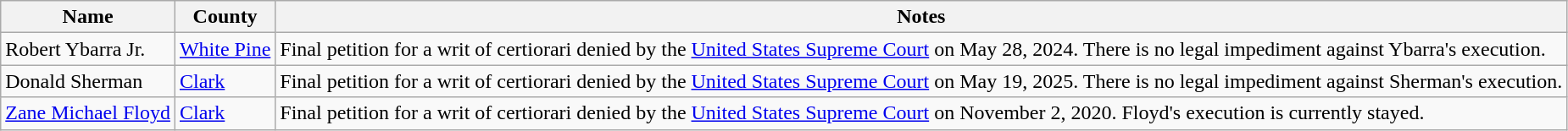<table class="wikitable sortable">
<tr>
<th>Name</th>
<th>County</th>
<th>Notes</th>
</tr>
<tr>
<td>Robert Ybarra Jr.</td>
<td><a href='#'>White Pine</a></td>
<td>Final petition for a writ of certiorari denied by the <a href='#'>United States Supreme Court</a> on May 28, 2024. There is no legal impediment against Ybarra's execution.</td>
</tr>
<tr>
<td>Donald Sherman</td>
<td><a href='#'>Clark</a></td>
<td>Final petition for a writ of certiorari denied by the <a href='#'>United States Supreme Court</a> on May 19, 2025. There is no legal impediment against Sherman's execution.</td>
</tr>
<tr>
<td><a href='#'>Zane Michael Floyd</a></td>
<td><a href='#'>Clark</a></td>
<td>Final petition for a writ of certiorari denied by the <a href='#'>United States Supreme Court</a> on November 2, 2020. Floyd's execution is currently stayed.</td>
</tr>
</table>
